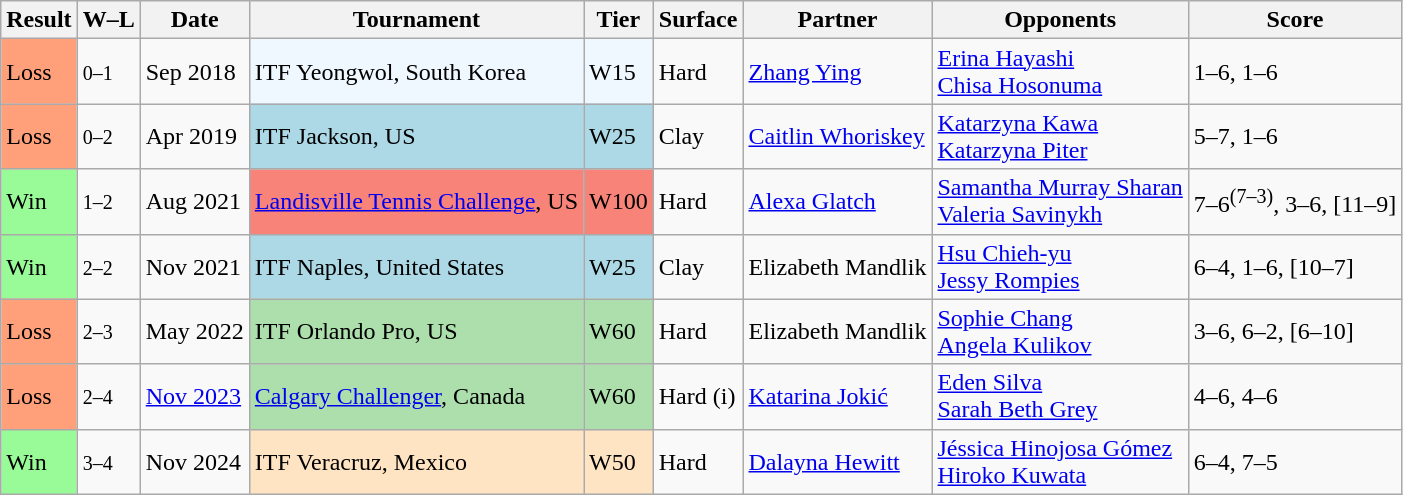<table class="sortable wikitable">
<tr>
<th>Result</th>
<th class="unsortable">W–L</th>
<th>Date</th>
<th>Tournament</th>
<th>Tier</th>
<th>Surface</th>
<th>Partner</th>
<th>Opponents</th>
<th class="unsortable">Score</th>
</tr>
<tr>
<td style="background:#ffa07a">Loss</td>
<td><small>0–1</small></td>
<td dts>Sep 2018</td>
<td style="background:#f0f8ff;">ITF Yeongwol, South Korea</td>
<td style="background:#f0f8ff;">W15</td>
<td>Hard</td>
<td> <a href='#'>Zhang Ying</a></td>
<td> <a href='#'>Erina Hayashi</a><br> <a href='#'>Chisa Hosonuma</a></td>
<td>1–6, 1–6</td>
</tr>
<tr>
<td style="background:#ffa07a">Loss</td>
<td><small>0–2</small></td>
<td>Apr 2019</td>
<td style="background:lightblue;">ITF Jackson, US</td>
<td style="background:lightblue;">W25</td>
<td>Clay</td>
<td> <a href='#'>Caitlin Whoriskey</a></td>
<td> <a href='#'>Katarzyna Kawa</a><br> <a href='#'>Katarzyna Piter</a></td>
<td>5–7, 1–6</td>
</tr>
<tr>
<td style="background:#98fb98;">Win</td>
<td><small>1–2</small></td>
<td>Aug 2021</td>
<td style="background:#f88379;"><a href='#'>Landisville Tennis Challenge</a>, US</td>
<td style="background:#f88379;">W100</td>
<td>Hard</td>
<td> <a href='#'>Alexa Glatch</a></td>
<td> <a href='#'>Samantha Murray Sharan</a><br> <a href='#'>Valeria Savinykh</a></td>
<td>7–6<sup>(7–3)</sup>, 3–6, [11–9]</td>
</tr>
<tr>
<td style="background:#98fb98;">Win</td>
<td><small>2–2</small></td>
<td>Nov 2021</td>
<td style="background:lightblue;">ITF Naples, United States</td>
<td style="background:lightblue;">W25</td>
<td>Clay</td>
<td> Elizabeth Mandlik</td>
<td> <a href='#'>Hsu Chieh-yu</a><br> <a href='#'>Jessy Rompies</a></td>
<td>6–4, 1–6, [10–7]</td>
</tr>
<tr>
<td style="background:#ffa07a">Loss</td>
<td><small>2–3</small></td>
<td>May 2022</td>
<td style="background:#addfad;">ITF Orlando Pro, US</td>
<td style="background:#addfad;">W60</td>
<td>Hard</td>
<td> Elizabeth Mandlik</td>
<td> <a href='#'>Sophie Chang</a><br> <a href='#'>Angela Kulikov</a></td>
<td>3–6, 6–2, [6–10]</td>
</tr>
<tr>
<td style="background:#ffa07a;">Loss</td>
<td><small>2–4</small></td>
<td><a href='#'>Nov 2023</a></td>
<td style="background:#addfad;"><a href='#'>Calgary Challenger</a>, Canada</td>
<td style="background:#addfad;">W60</td>
<td>Hard (i)</td>
<td> <a href='#'>Katarina Jokić</a></td>
<td> <a href='#'>Eden Silva</a><br> <a href='#'>Sarah Beth Grey</a></td>
<td>4–6, 4–6</td>
</tr>
<tr>
<td style="background:#98FB98;">Win</td>
<td><small>3–4</small></td>
<td>Nov 2024</td>
<td style=background:#ffe4c4;">ITF Veracruz, Mexico</td>
<td style=background:#ffe4c4;">W50</td>
<td>Hard</td>
<td> <a href='#'>Dalayna Hewitt</a></td>
<td> <a href='#'>Jéssica Hinojosa Gómez</a> <br>  <a href='#'>Hiroko Kuwata</a></td>
<td>6–4, 7–5</td>
</tr>
</table>
